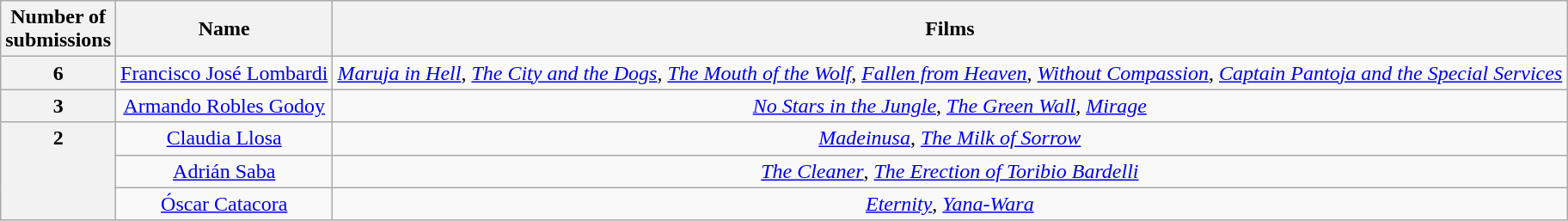<table class="wikitable sortable" style="text-align:center">
<tr>
<th>Number of<br>submissions</th>
<th>Name</th>
<th>Films</th>
</tr>
<tr valign="top">
<th>6</th>
<td><a href='#'>Francisco José Lombardi</a></td>
<td><em><a href='#'>Maruja in Hell</a></em>, <em><a href='#'>The City and the Dogs</a></em>, <em><a href='#'>The Mouth of the Wolf</a></em>, <em><a href='#'>Fallen from Heaven</a></em>, <em><a href='#'>Without Compassion</a></em>, <em><a href='#'>Captain Pantoja and the Special Services</a></em></td>
</tr>
<tr valign="top">
<th>3</th>
<td><a href='#'>Armando Robles Godoy</a></td>
<td><em><a href='#'>No Stars in the Jungle</a></em>, <em><a href='#'>The Green Wall</a></em>, <em><a href='#'>Mirage</a></em></td>
</tr>
<tr valign="top">
<th rowspan="3">2</th>
<td><a href='#'>Claudia Llosa</a></td>
<td><em><a href='#'>Madeinusa</a></em>, <em><a href='#'>The Milk of Sorrow</a></em></td>
</tr>
<tr>
<td><a href='#'>Adrián Saba</a></td>
<td><em><a href='#'>The Cleaner</a></em>, <em><a href='#'>The Erection of Toribio Bardelli</a></em></td>
</tr>
<tr>
<td><a href='#'>Óscar Catacora</a></td>
<td><a href='#'><em>Eternity</em></a>, <em><a href='#'>Yana-Wara</a></em></td>
</tr>
</table>
